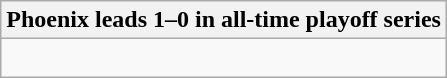<table class="wikitable collapsible collapsed">
<tr>
<th>Phoenix leads 1–0 in all-time playoff series</th>
</tr>
<tr>
<td><br></td>
</tr>
</table>
